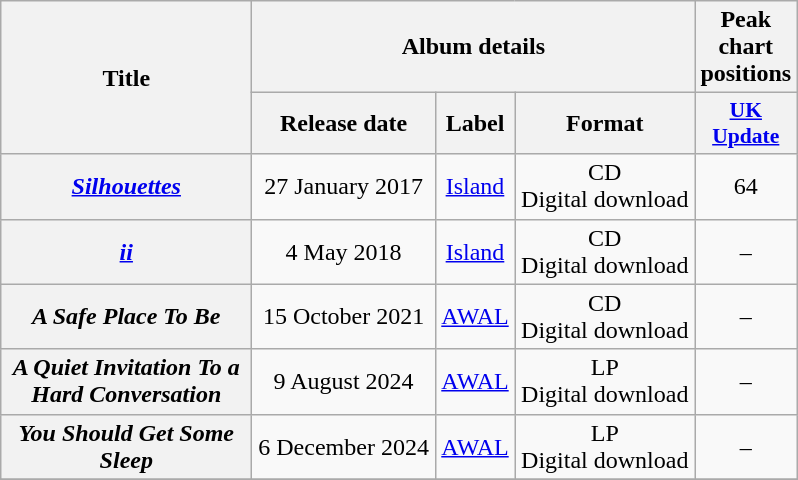<table class="wikitable plainrowheaders" style="text-align:center;">
<tr>
<th scope="col" rowspan="2" style="width:10em;">Title</th>
<th colspan="3" scope="col" style="width:18em;">Album details</th>
<th scope="col" colspan="1">Peak chart positions</th>
</tr>
<tr>
<th>Release date</th>
<th>Label</th>
<th>Format</th>
<th scope="col" style="width:2.5em; font-size:90%;"><a href='#'>UK Update</a></th>
</tr>
<tr>
<th scope="row"><em><a href='#'>Silhouettes</a></em></th>
<td>27 January 2017</td>
<td><a href='#'>Island</a></td>
<td>CD<br>Digital download</td>
<td>64</td>
</tr>
<tr>
<th scope="row"><em><a href='#'>ii</a></em></th>
<td>4 May 2018</td>
<td><a href='#'>Island</a></td>
<td>CD<br>Digital download</td>
<td>–</td>
</tr>
<tr>
<th scope="row"><em>A Safe Place To Be</em></th>
<td>15 October 2021</td>
<td><a href='#'>AWAL</a></td>
<td>CD<br>Digital download</td>
<td>–</td>
</tr>
<tr>
<th scope="row"><em>A Quiet Invitation To a Hard Conversation</em></th>
<td>9 August 2024</td>
<td><a href='#'>AWAL</a></td>
<td>LP<br>Digital download</td>
<td>–</td>
</tr>
<tr>
<th scope="row"><em>You Should Get Some Sleep</em></th>
<td>6 December 2024</td>
<td><a href='#'>AWAL</a></td>
<td>LP<br>Digital download</td>
<td>–</td>
</tr>
<tr>
</tr>
</table>
